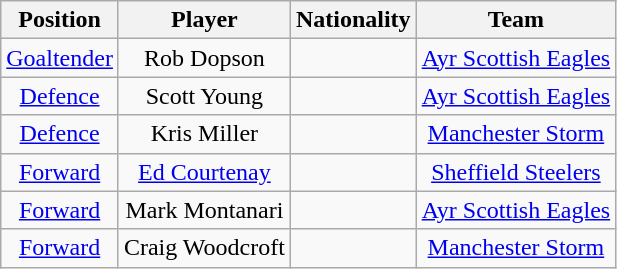<table class="wikitable">
<tr>
<th>Position</th>
<th>Player</th>
<th>Nationality</th>
<th>Team</th>
</tr>
<tr align="center">
<td><a href='#'>Goaltender</a></td>
<td>Rob Dopson</td>
<td></td>
<td><a href='#'>Ayr Scottish Eagles</a></td>
</tr>
<tr align="center">
<td><a href='#'>Defence</a></td>
<td>Scott Young</td>
<td></td>
<td><a href='#'>Ayr Scottish Eagles</a></td>
</tr>
<tr align="center">
<td><a href='#'>Defence</a></td>
<td>Kris Miller</td>
<td></td>
<td><a href='#'>Manchester Storm</a></td>
</tr>
<tr align="center">
<td><a href='#'>Forward</a></td>
<td><a href='#'>Ed Courtenay</a></td>
<td></td>
<td><a href='#'>Sheffield Steelers</a></td>
</tr>
<tr align="center">
<td><a href='#'>Forward</a></td>
<td>Mark Montanari</td>
<td></td>
<td><a href='#'>Ayr Scottish Eagles</a></td>
</tr>
<tr align="center">
<td><a href='#'>Forward</a></td>
<td>Craig Woodcroft</td>
<td></td>
<td><a href='#'>Manchester Storm</a></td>
</tr>
</table>
